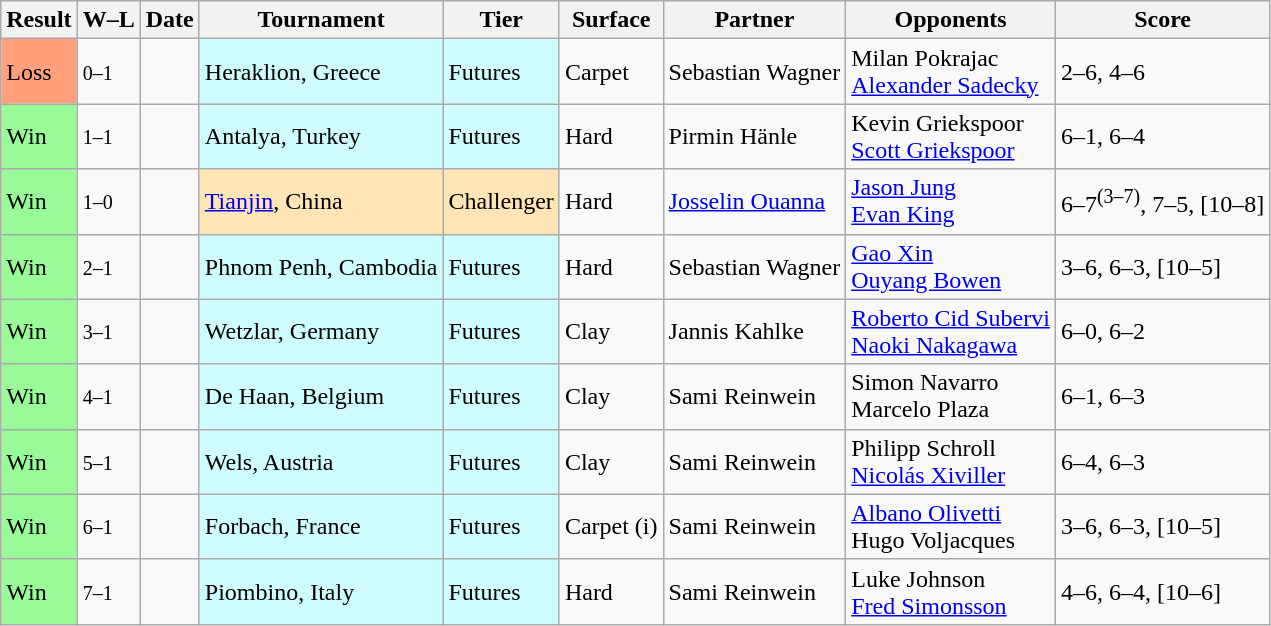<table class="sortable wikitable">
<tr>
<th>Result</th>
<th class="unsortable">W–L</th>
<th>Date</th>
<th>Tournament</th>
<th>Tier</th>
<th>Surface</th>
<th>Partner</th>
<th>Opponents</th>
<th class="unsortable">Score</th>
</tr>
<tr>
<td bgcolor=FFA07A>Loss</td>
<td><small>0–1</small></td>
<td></td>
<td bgcolor=cffcff>Heraklion, Greece</td>
<td bgcolor=cffcff>Futures</td>
<td>Carpet</td>
<td> Sebastian Wagner</td>
<td> Milan Pokrajac<br> <a href='#'>Alexander Sadecky</a></td>
<td>2–6, 4–6</td>
</tr>
<tr>
<td bgcolor=98FB98>Win</td>
<td><small>1–1</small></td>
<td></td>
<td bgcolor=cffcff>Antalya, Turkey</td>
<td bgcolor=cffcff>Futures</td>
<td>Hard</td>
<td> Pirmin Hänle</td>
<td> Kevin Griekspoor<br> <a href='#'>Scott Griekspoor</a></td>
<td>6–1, 6–4</td>
</tr>
<tr>
<td bgcolor=98FB98>Win</td>
<td><small>1–0</small></td>
<td></td>
<td bgcolor=FFE4B5><a href='#'>Tianjin</a>, China</td>
<td bgcolor=FFE4B5>Challenger</td>
<td>Hard</td>
<td> <a href='#'>Josselin Ouanna</a></td>
<td> <a href='#'>Jason Jung</a><br> <a href='#'>Evan King</a></td>
<td>6–7<sup>(3–7)</sup>, 7–5, [10–8]</td>
</tr>
<tr>
<td bgcolor=98FB98>Win</td>
<td><small>2–1</small></td>
<td></td>
<td bgcolor=cffcff>Phnom Penh, Cambodia</td>
<td bgcolor=cffcff>Futures</td>
<td>Hard</td>
<td> Sebastian Wagner</td>
<td> <a href='#'>Gao Xin</a><br> <a href='#'>Ouyang Bowen</a></td>
<td>3–6, 6–3, [10–5]</td>
</tr>
<tr>
<td bgcolor=98FB98>Win</td>
<td><small>3–1</small></td>
<td></td>
<td bgcolor=cffcff>Wetzlar, Germany</td>
<td bgcolor=cffcff>Futures</td>
<td>Clay</td>
<td> Jannis Kahlke</td>
<td> <a href='#'>Roberto Cid Subervi</a><br> <a href='#'>Naoki Nakagawa</a></td>
<td>6–0, 6–2</td>
</tr>
<tr>
<td bgcolor=98FB98>Win</td>
<td><small>4–1</small></td>
<td></td>
<td bgcolor=cffcff>De Haan, Belgium</td>
<td bgcolor=cffcff>Futures</td>
<td>Clay</td>
<td> Sami Reinwein</td>
<td> Simon Navarro<br> Marcelo Plaza</td>
<td>6–1, 6–3</td>
</tr>
<tr>
<td bgcolor=98FB98>Win</td>
<td><small>5–1</small></td>
<td></td>
<td bgcolor=cffcff>Wels, Austria</td>
<td bgcolor=cffcff>Futures</td>
<td>Clay</td>
<td> Sami Reinwein</td>
<td> Philipp Schroll<br> <a href='#'>Nicolás Xiviller</a></td>
<td>6–4, 6–3</td>
</tr>
<tr>
<td bgcolor=98FB98>Win</td>
<td><small>6–1</small></td>
<td></td>
<td bgcolor=cffcff>Forbach, France</td>
<td bgcolor=cffcff>Futures</td>
<td>Carpet (i)</td>
<td> Sami Reinwein</td>
<td> <a href='#'>Albano Olivetti</a><br> Hugo Voljacques</td>
<td>3–6, 6–3, [10–5]</td>
</tr>
<tr>
<td bgcolor=98FB98>Win</td>
<td><small>7–1</small></td>
<td></td>
<td bgcolor=cffcff>Piombino, Italy</td>
<td bgcolor=cffcff>Futures</td>
<td>Hard</td>
<td> Sami Reinwein</td>
<td> Luke Johnson<br> <a href='#'>Fred Simonsson</a></td>
<td>4–6, 6–4, [10–6]</td>
</tr>
</table>
